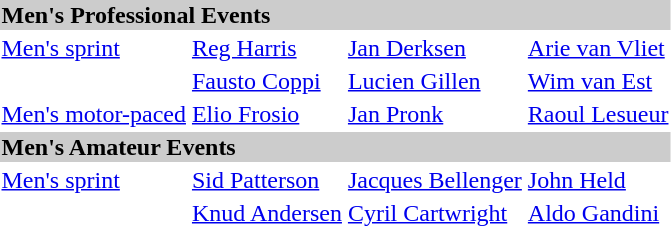<table>
<tr bgcolor="#cccccc">
<td colspan=7><strong>Men's Professional Events</strong></td>
</tr>
<tr>
<td><a href='#'>Men's sprint</a> <br></td>
<td><a href='#'>Reg Harris</a><br></td>
<td><a href='#'>Jan Derksen</a><br></td>
<td><a href='#'>Arie van Vliet</a><br></td>
</tr>
<tr>
<td><br></td>
<td><a href='#'>Fausto Coppi</a><br></td>
<td><a href='#'>Lucien Gillen</a><br></td>
<td><a href='#'>Wim van Est</a><br></td>
</tr>
<tr>
<td><a href='#'>Men's motor-paced</a><br></td>
<td><a href='#'>Elio Frosio</a><br></td>
<td><a href='#'>Jan Pronk</a><br></td>
<td><a href='#'>Raoul Lesueur</a><br></td>
</tr>
<tr bgcolor="#cccccc">
<td colspan=7><strong>Men's Amateur Events</strong></td>
</tr>
<tr>
<td><a href='#'>Men's sprint</a> <br></td>
<td><a href='#'>Sid Patterson</a> <br></td>
<td><a href='#'>Jacques Bellenger</a> <br></td>
<td><a href='#'>John Held</a><br></td>
</tr>
<tr>
<td><br></td>
<td><a href='#'>Knud Andersen</a><br></td>
<td><a href='#'>Cyril Cartwright</a><br></td>
<td><a href='#'>Aldo Gandini</a><br></td>
</tr>
</table>
